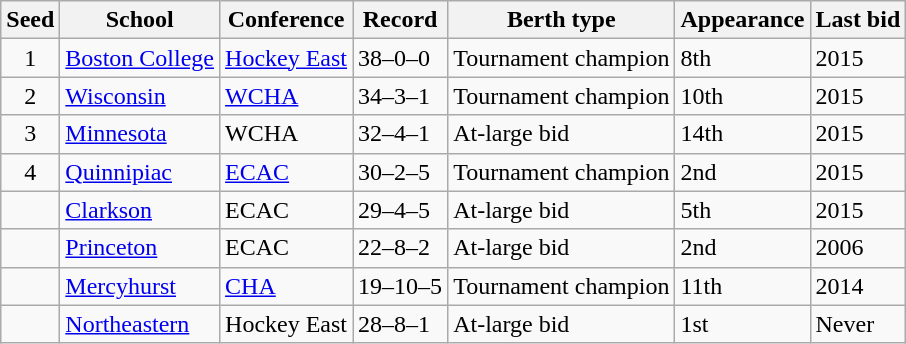<table class="wikitable">
<tr>
<th>Seed</th>
<th>School</th>
<th>Conference</th>
<th>Record</th>
<th>Berth type</th>
<th>Appearance</th>
<th>Last bid</th>
</tr>
<tr>
<td align=center>1</td>
<td><a href='#'>Boston College</a></td>
<td><a href='#'>Hockey East</a></td>
<td>38–0–0</td>
<td>Tournament champion</td>
<td>8th</td>
<td>2015</td>
</tr>
<tr>
<td align=center>2</td>
<td><a href='#'>Wisconsin</a></td>
<td><a href='#'>WCHA</a></td>
<td>34–3–1</td>
<td>Tournament champion</td>
<td>10th</td>
<td>2015</td>
</tr>
<tr>
<td align=center>3</td>
<td><a href='#'>Minnesota</a></td>
<td>WCHA</td>
<td>32–4–1</td>
<td>At-large bid</td>
<td>14th</td>
<td>2015</td>
</tr>
<tr>
<td align=center>4</td>
<td><a href='#'>Quinnipiac</a></td>
<td><a href='#'>ECAC</a></td>
<td>30–2–5</td>
<td>Tournament champion</td>
<td>2nd</td>
<td>2015</td>
</tr>
<tr>
<td></td>
<td><a href='#'>Clarkson</a></td>
<td>ECAC</td>
<td>29–4–5</td>
<td>At-large bid</td>
<td>5th</td>
<td>2015</td>
</tr>
<tr>
<td></td>
<td><a href='#'>Princeton</a></td>
<td>ECAC</td>
<td>22–8–2</td>
<td>At-large bid</td>
<td>2nd</td>
<td>2006</td>
</tr>
<tr>
<td></td>
<td><a href='#'>Mercyhurst</a></td>
<td><a href='#'>CHA</a></td>
<td>19–10–5</td>
<td>Tournament champion</td>
<td>11th</td>
<td>2014</td>
</tr>
<tr>
<td></td>
<td><a href='#'>Northeastern</a></td>
<td>Hockey East</td>
<td>28–8–1</td>
<td>At-large bid</td>
<td>1st</td>
<td>Never</td>
</tr>
</table>
